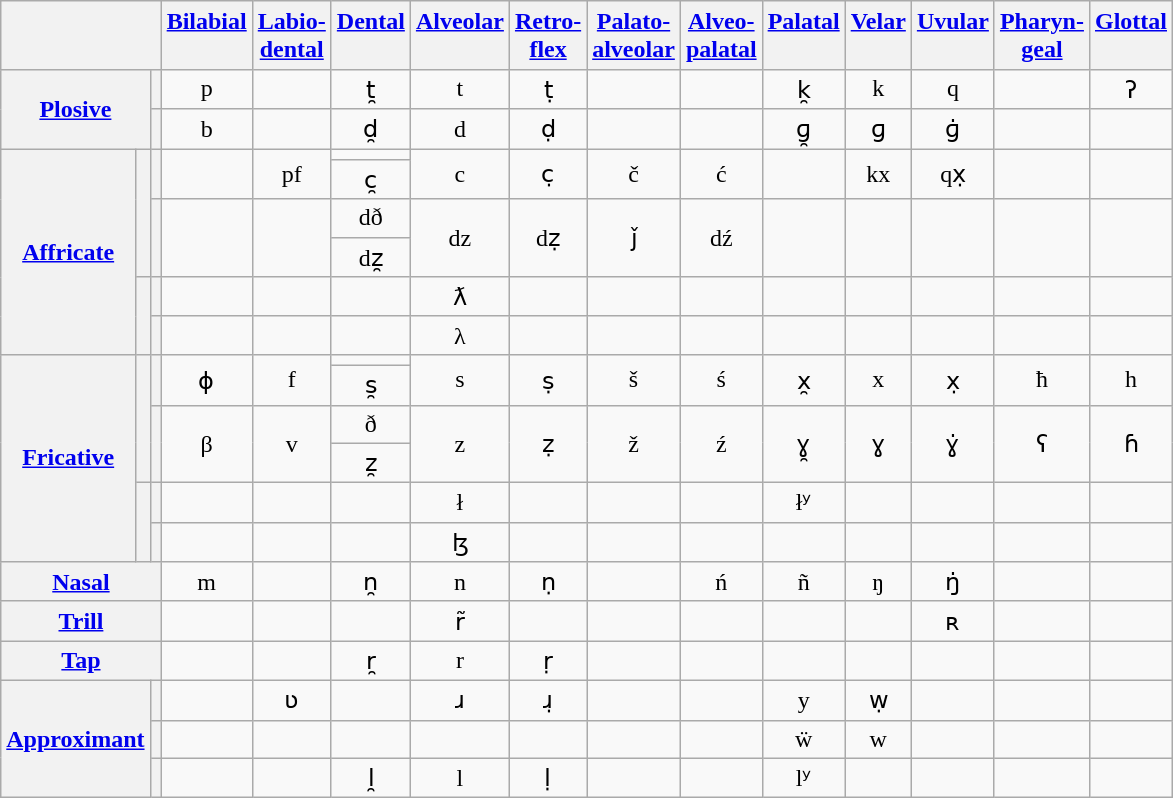<table class="wikitable Unicode" style="text-align:center">
<tr style="vertical-align:top; line-height: 1.2em;">
<th colspan="3"> </th>
<th><a href='#'>Bilabial</a></th>
<th><a href='#'>Labio-<br>dental</a></th>
<th><a href='#'>Dental</a></th>
<th><a href='#'>Alveolar</a></th>
<th><a href='#'>Retro-<br>flex</a></th>
<th><a href='#'>Palato-<br>alveolar</a></th>
<th><a href='#'>Alveo-<br>palatal</a></th>
<th><a href='#'>Palatal</a></th>
<th><a href='#'>Velar</a></th>
<th><a href='#'>Uvular</a></th>
<th><a href='#'>Pharyn-<br>geal</a></th>
<th><a href='#'>Glottal</a></th>
</tr>
<tr>
<th rowspan="2" colspan="2"><a href='#'>Plosive</a></th>
<th></th>
<td>p</td>
<td> </td>
<td>t̯</td>
<td>t</td>
<td>ṭ</td>
<td></td>
<td></td>
<td>k̯</td>
<td>k</td>
<td>q</td>
<td></td>
<td>ʔ</td>
</tr>
<tr>
<th></th>
<td>b</td>
<td> </td>
<td>d̯</td>
<td>d</td>
<td>ḍ</td>
<td></td>
<td></td>
<td>ɡ̯</td>
<td>ɡ</td>
<td>ɡ̇</td>
<td></td>
<td></td>
</tr>
<tr>
<th rowspan="6"><a href='#'>Affricate</a></th>
<th rowspan="4"></th>
<th rowspan="2"></th>
<td rowspan="2"> </td>
<td rowspan="2">pf</td>
<td></td>
<td rowspan="2">c</td>
<td rowspan="2">c̣</td>
<td rowspan="2">č</td>
<td rowspan="2">ć</td>
<td rowspan="2"></td>
<td rowspan="2">kx</td>
<td rowspan="2">qx̣</td>
<td rowspan="2"></td>
<td rowspan="2"></td>
</tr>
<tr>
<td>c̯</td>
</tr>
<tr>
<th rowspan="2"></th>
<td rowspan="2"> </td>
<td rowspan="2"></td>
<td>dð</td>
<td rowspan="2">dz</td>
<td rowspan="2">dẓ</td>
<td rowspan="2">ǰ</td>
<td rowspan="2">dź</td>
<td rowspan="2"></td>
<td rowspan="2"></td>
<td rowspan="2"></td>
<td rowspan="2"></td>
<td rowspan="2"></td>
</tr>
<tr>
<td>dz̯</td>
</tr>
<tr>
<th rowspan="2"></th>
<th></th>
<td> </td>
<td> </td>
<td> </td>
<td>ƛ</td>
<td> </td>
<td> </td>
<td> </td>
<td> </td>
<td> </td>
<td></td>
<td></td>
<td></td>
</tr>
<tr>
<th></th>
<td> </td>
<td> </td>
<td> </td>
<td>λ</td>
<td> </td>
<td> </td>
<td> </td>
<td> </td>
<td> </td>
<td></td>
<td></td>
<td></td>
</tr>
<tr>
<th rowspan="6"><a href='#'>Fricative</a></th>
<th rowspan="4"></th>
<th rowspan="2"></th>
<td rowspan="2">ɸ</td>
<td rowspan="2">f</td>
<td></td>
<td rowspan="2">s</td>
<td rowspan="2">ṣ</td>
<td rowspan="2">š</td>
<td rowspan="2">ś</td>
<td rowspan="2">x̯</td>
<td rowspan="2">x</td>
<td rowspan="2">x̣</td>
<td rowspan="2">ħ</td>
<td rowspan="2">h</td>
</tr>
<tr>
<td>s̯</td>
</tr>
<tr>
<th rowspan="2"></th>
<td rowspan="2">β</td>
<td rowspan="2">v</td>
<td>ð</td>
<td rowspan="2">z</td>
<td rowspan="2">ẓ</td>
<td rowspan="2">ž</td>
<td rowspan="2">ź</td>
<td rowspan="2">ɣ̯</td>
<td rowspan="2">ɣ</td>
<td rowspan="2">ɣ̇</td>
<td rowspan="2">ʕ</td>
<td rowspan="2">ɦ</td>
</tr>
<tr>
<td>z̯</td>
</tr>
<tr>
<th rowspan="2"></th>
<th></th>
<td> </td>
<td> </td>
<td> </td>
<td>ł</td>
<td> </td>
<td> </td>
<td> </td>
<td>łʸ</td>
<td> </td>
<td> </td>
<td></td>
<td></td>
</tr>
<tr>
<th></th>
<td> </td>
<td> </td>
<td> </td>
<td>ɮ</td>
<td> </td>
<td> </td>
<td> </td>
<td> </td>
<td> </td>
<td> </td>
<td></td>
<td></td>
</tr>
<tr>
<th colspan="3"><a href='#'>Nasal</a></th>
<td>m</td>
<td></td>
<td>n̯</td>
<td>n</td>
<td>ṇ</td>
<td></td>
<td>ń</td>
<td>ñ</td>
<td>ŋ</td>
<td>ŋ̇</td>
<td></td>
<td></td>
</tr>
<tr>
<th colspan="3"><a href='#'>Trill</a></th>
<td> </td>
<td> </td>
<td> </td>
<td>r̃</td>
<td></td>
<td></td>
<td> </td>
<td> </td>
<td> </td>
<td>ʀ</td>
<td></td>
<td></td>
</tr>
<tr>
<th colspan="3"><a href='#'>Tap</a></th>
<td> </td>
<td> </td>
<td>r̯</td>
<td>r</td>
<td>ṛ</td>
<td> </td>
<td> </td>
<td> </td>
<td></td>
<td></td>
<td></td>
<td></td>
</tr>
<tr>
<th rowspan="3" colspan="2"><a href='#'>Approximant</a></th>
<th></th>
<td> </td>
<td>ʋ</td>
<td> </td>
<td>ɹ</td>
<td>ɹ̣</td>
<td> </td>
<td> </td>
<td>y</td>
<td>ẉ</td>
<td> </td>
<td></td>
<td></td>
</tr>
<tr>
<th></th>
<td> </td>
<td> </td>
<td></td>
<td></td>
<td></td>
<td></td>
<td></td>
<td>ẅ</td>
<td>w</td>
<td></td>
<td></td>
<td></td>
</tr>
<tr>
<th></th>
<td> </td>
<td> </td>
<td>l̯</td>
<td>l</td>
<td>ḷ</td>
<td></td>
<td></td>
<td>lʸ</td>
<td> </td>
<td></td>
<td></td>
<td></td>
</tr>
</table>
